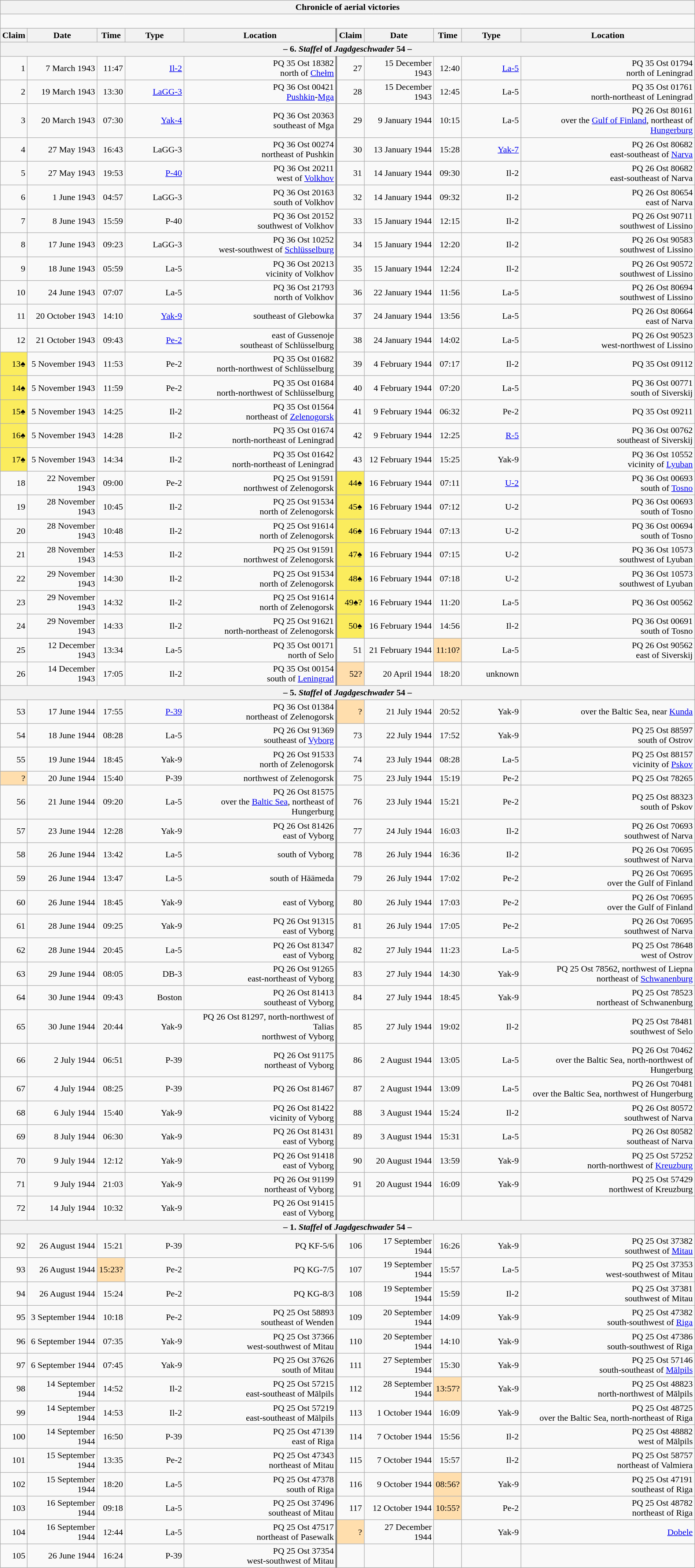<table class="wikitable plainrowheaders collapsible" style="margin-left: auto; margin-right: auto; border: none; text-align:right; width: 100%;">
<tr>
<th colspan="10">Chronicle of aerial victories</th>
</tr>
<tr>
<td colspan="10" style="text-align: left;"><br>
</td>
</tr>
<tr>
<th scope="col">Claim</th>
<th scope="col">Date</th>
<th scope="col">Time</th>
<th scope="col" width="100px">Type</th>
<th scope="col">Location</th>
<th scope="col" style="border-left: 3px solid grey;">Claim</th>
<th scope="col">Date</th>
<th scope="col">Time</th>
<th scope="col" width="100px">Type</th>
<th scope="col">Location</th>
</tr>
<tr>
<th colspan="10">– 6. <em>Staffel</em> of <em>Jagdgeschwader</em> 54 –</th>
</tr>
<tr>
<td>1</td>
<td>7 March 1943</td>
<td>11:47</td>
<td><a href='#'>Il-2</a></td>
<td>PQ 35 Ost 18382<br> north of <a href='#'>Chełm</a></td>
<td style="border-left: 3px solid grey;">27</td>
<td>15 December 1943</td>
<td>12:40</td>
<td><a href='#'>La-5</a></td>
<td>PQ 35 Ost 01794<br> north of Leningrad</td>
</tr>
<tr>
<td>2</td>
<td>19 March 1943</td>
<td>13:30</td>
<td><a href='#'>LaGG-3</a></td>
<td>PQ 36 Ost 00421<br><a href='#'>Pushkin</a>-<a href='#'>Mga</a></td>
<td style="border-left: 3px solid grey;">28</td>
<td>15 December 1943</td>
<td>12:45</td>
<td>La-5</td>
<td>PQ 35 Ost 01761<br> north-northeast of Leningrad</td>
</tr>
<tr>
<td>3</td>
<td>20 March 1943</td>
<td>07:30</td>
<td><a href='#'>Yak-4</a></td>
<td>PQ 36 Ost 20363<br> southeast of Mga</td>
<td style="border-left: 3px solid grey;">29</td>
<td>9 January 1944</td>
<td>10:15</td>
<td>La-5</td>
<td>PQ 26 Ost 80161<br>over the <a href='#'>Gulf of Finland</a>, northeast of <a href='#'>Hungerburg</a></td>
</tr>
<tr>
<td>4</td>
<td>27 May 1943</td>
<td>16:43</td>
<td>LaGG-3</td>
<td>PQ 36 Ost 00274<br> northeast of Pushkin</td>
<td style="border-left: 3px solid grey;">30</td>
<td>13 January 1944</td>
<td>15:28</td>
<td><a href='#'>Yak-7</a></td>
<td>PQ 26 Ost 80682<br> east-southeast of <a href='#'>Narva</a></td>
</tr>
<tr>
<td>5</td>
<td>27 May 1943</td>
<td>19:53</td>
<td><a href='#'>P-40</a></td>
<td>PQ 36 Ost 20211<br>west of <a href='#'>Volkhov</a></td>
<td style="border-left: 3px solid grey;">31</td>
<td>14 January 1944</td>
<td>09:30</td>
<td>Il-2</td>
<td>PQ 26 Ost 80682<br> east-southeast of Narva</td>
</tr>
<tr>
<td>6</td>
<td>1 June 1943</td>
<td>04:57</td>
<td>LaGG-3</td>
<td>PQ 36 Ost 20163<br>south of Volkhov</td>
<td style="border-left: 3px solid grey;">32</td>
<td>14 January 1944</td>
<td>09:32</td>
<td>Il-2</td>
<td>PQ 26 Ost 80654<br> east of Narva</td>
</tr>
<tr>
<td>7</td>
<td>8 June 1943</td>
<td>15:59</td>
<td>P-40</td>
<td>PQ 36 Ost 20152<br>southwest of Volkhov</td>
<td style="border-left: 3px solid grey;">33</td>
<td>15 January 1944</td>
<td>12:15</td>
<td>Il-2</td>
<td>PQ 26 Ost 90711<br> southwest of Lissino</td>
</tr>
<tr>
<td>8</td>
<td>17 June 1943</td>
<td>09:23</td>
<td>LaGG-3</td>
<td>PQ 36 Ost 10252<br> west-southwest of <a href='#'>Schlüsselburg</a></td>
<td style="border-left: 3px solid grey;">34</td>
<td>15 January 1944</td>
<td>12:20</td>
<td>Il-2</td>
<td>PQ 26 Ost 90583<br> southwest of Lissino</td>
</tr>
<tr>
<td>9</td>
<td>18 June 1943</td>
<td>05:59</td>
<td>La-5</td>
<td>PQ 36 Ost 20213<br>vicinity of Volkhov</td>
<td style="border-left: 3px solid grey;">35</td>
<td>15 January 1944</td>
<td>12:24</td>
<td>Il-2</td>
<td>PQ 26 Ost 90572<br> southwest of Lissino</td>
</tr>
<tr>
<td>10</td>
<td>24 June 1943</td>
<td>07:07</td>
<td>La-5</td>
<td>PQ 36 Ost 21793<br> north of Volkhov</td>
<td style="border-left: 3px solid grey;">36</td>
<td>22 January 1944</td>
<td>11:56</td>
<td>La-5</td>
<td>PQ 26 Ost 80694<br> southwest of Lissino</td>
</tr>
<tr>
<td>11</td>
<td>20 October 1943</td>
<td>14:10</td>
<td><a href='#'>Yak-9</a></td>
<td>southeast of Glebowka</td>
<td style="border-left: 3px solid grey;">37</td>
<td>24 January 1944</td>
<td>13:56</td>
<td>La-5</td>
<td>PQ 26 Ost 80664<br> east of Narva</td>
</tr>
<tr>
<td>12</td>
<td>21 October 1943</td>
<td>09:43</td>
<td><a href='#'>Pe-2</a></td>
<td>east of Gussenoje<br>southeast of Schlüsselburg</td>
<td style="border-left: 3px solid grey;">38</td>
<td>24 January 1944</td>
<td>14:02</td>
<td>La-5</td>
<td>PQ 26 Ost 90523<br> west-northwest of Lissino</td>
</tr>
<tr>
<td style="background:#fbec5d;">13♠</td>
<td>5 November 1943</td>
<td>11:53</td>
<td>Pe-2</td>
<td>PQ 35 Ost 01682<br> north-northwest of Schlüsselburg</td>
<td style="border-left: 3px solid grey;">39</td>
<td>4 February 1944</td>
<td>07:17</td>
<td>Il-2</td>
<td>PQ 35 Ost 09112</td>
</tr>
<tr>
<td style="background:#fbec5d;">14♠</td>
<td>5 November 1943</td>
<td>11:59</td>
<td>Pe-2</td>
<td>PQ 35 Ost 01684<br> north-northwest of Schlüsselburg</td>
<td style="border-left: 3px solid grey;">40</td>
<td>4 February 1944</td>
<td>07:20</td>
<td>La-5</td>
<td>PQ 36 Ost 00771<br> south of Siverskij</td>
</tr>
<tr>
<td style="background:#fbec5d;">15♠</td>
<td>5 November 1943</td>
<td>14:25</td>
<td>Il-2</td>
<td>PQ 35 Ost 01564<br> northeast of <a href='#'>Zelenogorsk</a></td>
<td style="border-left: 3px solid grey;">41</td>
<td>9 February 1944</td>
<td>06:32</td>
<td>Pe-2</td>
<td>PQ 35 Ost 09211</td>
</tr>
<tr>
<td style="background:#fbec5d;">16♠</td>
<td>5 November 1943</td>
<td>14:28</td>
<td>Il-2</td>
<td>PQ 35 Ost 01674<br> north-northeast of Leningrad</td>
<td style="border-left: 3px solid grey;">42</td>
<td>9 February 1944</td>
<td>12:25</td>
<td><a href='#'>R-5</a></td>
<td>PQ 36 Ost 00762<br> southeast of Siverskij</td>
</tr>
<tr>
<td style="background:#fbec5d;">17♠</td>
<td>5 November 1943</td>
<td>14:34</td>
<td>Il-2</td>
<td>PQ 35 Ost 01642<br> north-northeast of Leningrad</td>
<td style="border-left: 3px solid grey;">43</td>
<td>12 February 1944</td>
<td>15:25</td>
<td>Yak-9</td>
<td>PQ 36 Ost 10552<br>vicinity of <a href='#'>Lyuban</a></td>
</tr>
<tr>
<td>18</td>
<td>22 November 1943</td>
<td>09:00</td>
<td>Pe-2</td>
<td>PQ 25 Ost 91591<br> northwest of Zelenogorsk</td>
<td style="border-left: 3px solid grey; background:#fbec5d;">44♠</td>
<td>16 February 1944</td>
<td>07:11</td>
<td><a href='#'>U-2</a></td>
<td>PQ 36 Ost 00693<br> south of <a href='#'>Tosno</a></td>
</tr>
<tr>
<td>19</td>
<td>28 November 1943</td>
<td>10:45</td>
<td>Il-2</td>
<td>PQ 25 Ost 91534<br> north of Zelenogorsk</td>
<td style="border-left: 3px solid grey; background:#fbec5d;">45♠</td>
<td>16 February 1944</td>
<td>07:12</td>
<td>U-2</td>
<td>PQ 36 Ost 00693<br> south of Tosno</td>
</tr>
<tr>
<td>20</td>
<td>28 November 1943</td>
<td>10:48</td>
<td>Il-2</td>
<td>PQ 25 Ost 91614<br> north of Zelenogorsk</td>
<td style="border-left: 3px solid grey; background:#fbec5d;">46♠</td>
<td>16 February 1944</td>
<td>07:13</td>
<td>U-2</td>
<td>PQ 36 Ost 00694<br> south of Tosno</td>
</tr>
<tr>
<td>21</td>
<td>28 November 1943</td>
<td>14:53</td>
<td>Il-2</td>
<td>PQ 25 Ost 91591<br> northwest of Zelenogorsk</td>
<td style="border-left: 3px solid grey; background:#fbec5d;">47♠</td>
<td>16 February 1944</td>
<td>07:15</td>
<td>U-2</td>
<td>PQ 36 Ost 10573<br> southwest of Lyuban</td>
</tr>
<tr>
<td>22</td>
<td>29 November 1943</td>
<td>14:30</td>
<td>Il-2</td>
<td>PQ 25 Ost 91534<br> north of Zelenogorsk</td>
<td style="border-left: 3px solid grey; background:#fbec5d;">48♠</td>
<td>16 February 1944</td>
<td>07:18</td>
<td>U-2</td>
<td>PQ 36 Ost 10573<br> southwest of Lyuban</td>
</tr>
<tr>
<td>23</td>
<td>29 November 1943</td>
<td>14:32</td>
<td>Il-2</td>
<td>PQ 25 Ost 91614<br> north of Zelenogorsk</td>
<td style="border-left: 3px solid grey; background:#fbec5d;">49♠?</td>
<td>16 February 1944</td>
<td>11:20</td>
<td>La-5</td>
<td>PQ 36 Ost 00562</td>
</tr>
<tr>
<td>24</td>
<td>29 November 1943</td>
<td>14:33</td>
<td>Il-2</td>
<td>PQ 25 Ost 91621<br> north-northeast of Zelenogorsk</td>
<td style="border-left: 3px solid grey; background:#fbec5d;">50♠</td>
<td>16 February 1944</td>
<td>14:56</td>
<td>Il-2</td>
<td>PQ 36 Ost 00691<br> south of Tosno</td>
</tr>
<tr>
<td>25</td>
<td>12 December 1943</td>
<td>13:34</td>
<td>La-5</td>
<td>PQ 35 Ost 00171<br> north of Selo</td>
<td style="border-left: 3px solid grey;">51</td>
<td>21 February 1944</td>
<td style="background:#ffdead">11:10?</td>
<td>La-5</td>
<td>PQ 26 Ost 90562<br> east of Siverskij</td>
</tr>
<tr>
<td>26</td>
<td>14 December 1943</td>
<td>17:05</td>
<td>Il-2</td>
<td>PQ 35 Ost 00154<br> south of <a href='#'>Leningrad</a></td>
<td style="border-left: 3px solid grey; background:#ffdead">52?</td>
<td>20 April 1944</td>
<td>18:20</td>
<td>unknown</td>
<td></td>
</tr>
<tr>
<th colspan="10">– 5. <em>Staffel</em> of <em>Jagdgeschwader</em> 54 –</th>
</tr>
<tr>
<td>53</td>
<td>17 June 1944</td>
<td>17:55</td>
<td><a href='#'>P-39</a></td>
<td>PQ 36 Ost 01384<br> northeast of Zelenogorsk</td>
<td style="border-left: 3px solid grey; background:#ffdead">?</td>
<td>21 July 1944</td>
<td>20:52</td>
<td>Yak-9</td>
<td>over the Baltic Sea, near <a href='#'>Kunda</a></td>
</tr>
<tr>
<td>54</td>
<td>18 June 1944</td>
<td>08:28</td>
<td>La-5</td>
<td>PQ 26 Ost 91369<br> southeast of <a href='#'>Vyborg</a></td>
<td style="border-left: 3px solid grey;">73</td>
<td>22 July 1944</td>
<td>17:52</td>
<td>Yak-9</td>
<td>PQ 25 Ost 88597<br> south of Ostrov</td>
</tr>
<tr>
<td>55</td>
<td>19 June 1944</td>
<td>18:45</td>
<td>Yak-9</td>
<td>PQ 26 Ost 91533<br> north of Zelenogorsk</td>
<td style="border-left: 3px solid grey;">74</td>
<td>23 July 1944</td>
<td>08:28</td>
<td>La-5</td>
<td>PQ 25 Ost 88157<br>vicinity of <a href='#'>Pskov</a></td>
</tr>
<tr>
<td style="background:#ffdead">?</td>
<td>20 June 1944</td>
<td>15:40</td>
<td>P-39</td>
<td> northwest of Zelenogorsk</td>
<td style="border-left: 3px solid grey;">75</td>
<td>23 July 1944</td>
<td>15:19</td>
<td>Pe-2</td>
<td>PQ 25 Ost 78265</td>
</tr>
<tr>
<td>56</td>
<td>21 June 1944</td>
<td>09:20</td>
<td>La-5</td>
<td>PQ 26 Ost 81575<br>over the <a href='#'>Baltic Sea</a>, northeast of Hungerburg</td>
<td style="border-left: 3px solid grey;">76</td>
<td>23 July 1944</td>
<td>15:21</td>
<td>Pe-2</td>
<td>PQ 25 Ost 88323<br> south of Pskov</td>
</tr>
<tr>
<td>57</td>
<td>23 June 1944</td>
<td>12:28</td>
<td>Yak-9</td>
<td>PQ 26 Ost 81426<br> east of Vyborg</td>
<td style="border-left: 3px solid grey;">77</td>
<td>24 July 1944</td>
<td>16:03</td>
<td>Il-2</td>
<td>PQ 26 Ost 70693<br> southwest of Narva</td>
</tr>
<tr>
<td>58</td>
<td>26 June 1944</td>
<td>13:42</td>
<td>La-5</td>
<td> south of Vyborg</td>
<td style="border-left: 3px solid grey;">78</td>
<td>26 July 1944</td>
<td>16:36</td>
<td>Il-2</td>
<td>PQ 26 Ost 70695<br> southwest of Narva</td>
</tr>
<tr>
<td>59</td>
<td>26 June 1944</td>
<td>13:47</td>
<td>La-5</td>
<td> south of Häämeda</td>
<td style="border-left: 3px solid grey;">79</td>
<td>26 July 1944</td>
<td>17:02</td>
<td>Pe-2</td>
<td>PQ 26 Ost 70695<br>over the Gulf of Finland</td>
</tr>
<tr>
<td>60</td>
<td>26 June 1944</td>
<td>18:45</td>
<td>Yak-9</td>
<td> east of Vyborg</td>
<td style="border-left: 3px solid grey;">80</td>
<td>26 July 1944</td>
<td>17:03</td>
<td>Pe-2</td>
<td>PQ 26 Ost 70695<br>over the Gulf of Finland</td>
</tr>
<tr>
<td>61</td>
<td>28 June 1944</td>
<td>09:25</td>
<td>Yak-9</td>
<td>PQ 26 Ost 91315<br> east of Vyborg</td>
<td style="border-left: 3px solid grey;">81</td>
<td>26 July 1944</td>
<td>17:05</td>
<td>Pe-2</td>
<td>PQ 26 Ost 70695<br> southwest of Narva</td>
</tr>
<tr>
<td>62</td>
<td>28 June 1944</td>
<td>20:45</td>
<td>La-5</td>
<td>PQ 26 Ost 81347<br> east of Vyborg</td>
<td style="border-left: 3px solid grey;">82</td>
<td>27 July 1944</td>
<td>11:23</td>
<td>La-5</td>
<td>PQ 25 Ost 78648<br> west of Ostrov</td>
</tr>
<tr>
<td>63</td>
<td>29 June 1944</td>
<td>08:05</td>
<td>DB-3</td>
<td>PQ 26 Ost 91265<br> east-northeast of Vyborg</td>
<td style="border-left: 3px solid grey;">83</td>
<td>27 July 1944</td>
<td>14:30</td>
<td>Yak-9</td>
<td>PQ 25 Ost 78562, northwest of Liepna<br> northeast of <a href='#'>Schwanenburg</a></td>
</tr>
<tr>
<td>64</td>
<td>30 June 1944</td>
<td>09:43</td>
<td>Boston</td>
<td>PQ 26 Ost 81413<br> southeast of Vyborg</td>
<td style="border-left: 3px solid grey;">84</td>
<td>27 July 1944</td>
<td>18:45</td>
<td>Yak-9</td>
<td>PQ 25 Ost 78523<br> northeast of Schwanenburg</td>
</tr>
<tr>
<td>65</td>
<td>30 June 1944</td>
<td>20:44</td>
<td>Yak-9</td>
<td>PQ 26 Ost 81297, north-northwest of Talias<br> northwest of Vyborg</td>
<td style="border-left: 3px solid grey;">85</td>
<td>27 July 1944</td>
<td>19:02</td>
<td>Il-2</td>
<td>PQ 25 Ost 78481<br> southwest of Selo</td>
</tr>
<tr>
<td>66</td>
<td>2 July 1944</td>
<td>06:51</td>
<td>P-39</td>
<td>PQ 26 Ost 91175<br> northeast of Vyborg</td>
<td style="border-left: 3px solid grey;">86</td>
<td>2 August 1944</td>
<td>13:05</td>
<td>La-5</td>
<td>PQ 26 Ost 70462<br>over the Baltic Sea, north-northwest of Hungerburg</td>
</tr>
<tr>
<td>67</td>
<td>4 July 1944</td>
<td>08:25</td>
<td>P-39</td>
<td>PQ 26 Ost 81467</td>
<td style="border-left: 3px solid grey;">87</td>
<td>2 August 1944</td>
<td>13:09</td>
<td>La-5</td>
<td>PQ 26 Ost 70481<br>over the Baltic Sea, northwest of Hungerburg</td>
</tr>
<tr>
<td>68</td>
<td>6 July 1944</td>
<td>15:40</td>
<td>Yak-9</td>
<td>PQ 26 Ost 81422<br>vicinity of Vyborg</td>
<td style="border-left: 3px solid grey;">88</td>
<td>3 August 1944</td>
<td>15:24</td>
<td>Il-2</td>
<td>PQ 26 Ost 80572<br>southwest of Narva</td>
</tr>
<tr>
<td>69</td>
<td>8 July 1944</td>
<td>06:30</td>
<td>Yak-9</td>
<td>PQ 26 Ost 81431<br> east of Vyborg</td>
<td style="border-left: 3px solid grey;">89</td>
<td>3 August 1944</td>
<td>15:31</td>
<td>La-5</td>
<td>PQ 26 Ost 80582<br>southeast of Narva</td>
</tr>
<tr>
<td>70</td>
<td>9 July 1944</td>
<td>12:12</td>
<td>Yak-9</td>
<td>PQ 26 Ost 91418<br> east of Vyborg</td>
<td style="border-left: 3px solid grey;">90</td>
<td>20 August 1944</td>
<td>13:59</td>
<td>Yak-9</td>
<td>PQ 25 Ost 57252<br> north-northwest of <a href='#'>Kreuzburg</a></td>
</tr>
<tr>
<td>71</td>
<td>9 July 1944</td>
<td>21:03</td>
<td>Yak-9</td>
<td>PQ 26 Ost 91199<br> northeast of Vyborg</td>
<td style="border-left: 3px solid grey;">91</td>
<td>20 August 1944</td>
<td>16:09</td>
<td>Yak-9</td>
<td>PQ 25 Ost 57429<br> northwest of Kreuzburg</td>
</tr>
<tr>
<td>72</td>
<td>14 July 1944</td>
<td>10:32</td>
<td>Yak-9</td>
<td>PQ 26 Ost 91415<br> east of Vyborg</td>
<td style="border-left: 3px solid grey;"></td>
<td></td>
<td></td>
<td></td>
<td></td>
</tr>
<tr>
<th colspan="10">– 1. <em>Staffel</em> of <em>Jagdgeschwader</em> 54 –</th>
</tr>
<tr>
<td>92</td>
<td>26 August 1944</td>
<td>15:21</td>
<td>P-39</td>
<td>PQ KF-5/6</td>
<td style="border-left: 3px solid grey;">106</td>
<td>17 September 1944</td>
<td>16:26</td>
<td>Yak-9</td>
<td>PQ 25 Ost 37382<br> southwest of <a href='#'>Mitau</a></td>
</tr>
<tr>
<td>93</td>
<td>26 August 1944</td>
<td style="background:#ffdead">15:23?</td>
<td>Pe-2</td>
<td>PQ KG-7/5</td>
<td style="border-left: 3px solid grey;">107</td>
<td>19 September 1944</td>
<td>15:57</td>
<td>La-5</td>
<td>PQ 25 Ost 37353<br> west-southwest of Mitau</td>
</tr>
<tr>
<td>94</td>
<td>26 August 1944</td>
<td>15:24</td>
<td>Pe-2</td>
<td>PQ KG-8/3</td>
<td style="border-left: 3px solid grey;">108</td>
<td>19 September 1944</td>
<td>15:59</td>
<td>Il-2</td>
<td>PQ 25 Ost 37381<br> southwest of Mitau</td>
</tr>
<tr>
<td>95</td>
<td>3 September 1944</td>
<td>10:18</td>
<td>Pe-2</td>
<td>PQ 25 Ost 58893<br> southeast of Wenden</td>
<td style="border-left: 3px solid grey;">109</td>
<td>20 September 1944</td>
<td>14:09</td>
<td>Yak-9</td>
<td>PQ 25 Ost 47382<br> south-southwest of <a href='#'>Riga</a></td>
</tr>
<tr>
<td>96</td>
<td>6 September 1944</td>
<td>07:35</td>
<td>Yak-9</td>
<td>PQ 25 Ost 37366<br> west-southwest of Mitau</td>
<td style="border-left: 3px solid grey;">110</td>
<td>20 September 1944</td>
<td>14:10</td>
<td>Yak-9</td>
<td>PQ 25 Ost 47386<br> south-southwest of Riga</td>
</tr>
<tr>
<td>97</td>
<td>6 September 1944</td>
<td>07:45</td>
<td>Yak-9</td>
<td>PQ 25 Ost 37626<br> south of Mitau</td>
<td style="border-left: 3px solid grey;">111</td>
<td>27 September 1944</td>
<td>15:30</td>
<td>Yak-9</td>
<td>PQ 25 Ost 57146<br> south-southeast of <a href='#'>Mālpils</a></td>
</tr>
<tr>
<td>98</td>
<td>14 September 1944</td>
<td>14:52</td>
<td>Il-2</td>
<td>PQ 25 Ost 57215<br> east-southeast of Mālpils</td>
<td style="border-left: 3px solid grey;">112</td>
<td>28 September 1944</td>
<td style="background:#ffdead">13:57?</td>
<td>Yak-9</td>
<td>PQ 25 Ost 48823<br> north-northwest of Mālpils</td>
</tr>
<tr>
<td>99</td>
<td>14 September 1944</td>
<td>14:53</td>
<td>Il-2</td>
<td>PQ 25 Ost 57219<br> east-southeast of Mālpils</td>
<td style="border-left: 3px solid grey;">113</td>
<td>1 October 1944</td>
<td>16:09</td>
<td>Yak-9</td>
<td>PQ 25 Ost 48725<br>over the Baltic Sea, north-northeast of Riga</td>
</tr>
<tr>
<td>100</td>
<td>14 September 1944</td>
<td>16:50</td>
<td>P-39</td>
<td>PQ 25 Ost 47139<br> east of Riga</td>
<td style="border-left: 3px solid grey;">114</td>
<td>7 October 1944</td>
<td>15:56</td>
<td>Il-2</td>
<td>PQ 25 Ost 48882<br>west of Mālpils</td>
</tr>
<tr>
<td>101</td>
<td>15 September 1944</td>
<td>13:35</td>
<td>Pe-2</td>
<td>PQ 25 Ost 47343<br> northeast of Mitau</td>
<td style="border-left: 3px solid grey;">115</td>
<td>7 October 1944</td>
<td>15:57</td>
<td>Il-2</td>
<td>PQ 25 Ost 58757<br> northeast of Valmiera</td>
</tr>
<tr>
<td>102</td>
<td>15 September 1944</td>
<td>18:20</td>
<td>La-5</td>
<td>PQ 25 Ost 47378<br> south of Riga</td>
<td style="border-left: 3px solid grey;">116</td>
<td>9 October 1944</td>
<td style="background:#ffdead">08:56?</td>
<td>Yak-9</td>
<td>PQ 25 Ost 47191<br> southeast of Riga</td>
</tr>
<tr>
<td>103</td>
<td>16 September 1944</td>
<td>09:18</td>
<td>La-5</td>
<td>PQ 25 Ost 37496<br> southeast of Mitau</td>
<td style="border-left: 3px solid grey;">117</td>
<td>12 October 1944</td>
<td style="background:#ffdead">10:55?</td>
<td>Pe-2</td>
<td>PQ 25 Ost 48782<br> northeast of Riga</td>
</tr>
<tr>
<td>104</td>
<td>16 September 1944</td>
<td>12:44</td>
<td>La-5</td>
<td>PQ 25 Ost 47517<br> northeast of Pasewalk</td>
<td style="border-left: 3px solid grey; background:#ffdead">?</td>
<td>27 December 1944</td>
<td></td>
<td>Yak-9</td>
<td><a href='#'>Dobele</a></td>
</tr>
<tr>
<td>105</td>
<td>26 June 1944</td>
<td>16:24</td>
<td>P-39</td>
<td>PQ 25 Ost 37354<br> west-southwest of Mitau</td>
<td style="border-left: 3px solid grey;"></td>
<td></td>
<td></td>
<td></td>
<td></td>
</tr>
</table>
